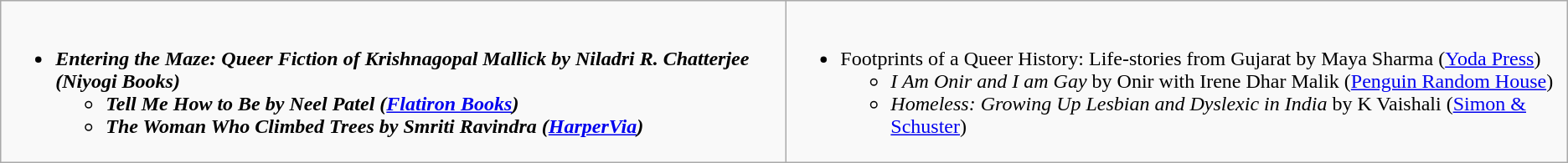<table class=wikitable>
<tr>
<td style="vertical-align:top; width:45em;"><br><ul><li><strong><em>Entering the Maze: Queer Fiction of Krishnagopal Mallick<em> by Niladri R. Chatterjee (Niyogi Books)<strong><ul><li></em>Tell Me How to Be<em> by Neel Patel (<a href='#'>Flatiron Books</a>)</li><li></em>The Woman Who Climbed Trees<em> by Smriti Ravindra (<a href='#'>HarperVia</a>)</li></ul></li></ul></td>
<td style="vertical-align:top; width:45em;"><br><ul><li></em></strong>Footprints of a Queer History: Life-stories from Gujarat</em> by Maya Sharma (<a href='#'>Yoda Press</a>)</strong><ul><li><em>I Am Onir and I am Gay</em> by Onir with Irene Dhar Malik (<a href='#'>Penguin Random House</a>)</li><li><em>Homeless: Growing Up Lesbian and Dyslexic in India</em> by K Vaishali (<a href='#'>Simon & Schuster</a>)</li></ul></li></ul></td>
</tr>
</table>
